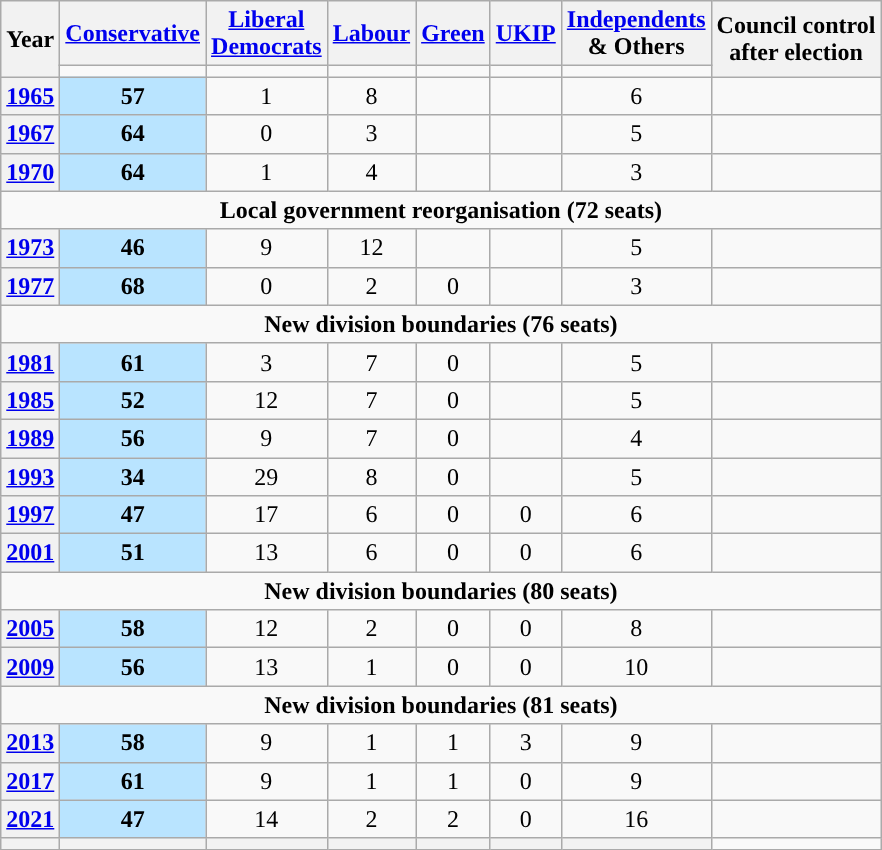<table class="wikitable plainrowheaders" style="text-align:center">
<tr>
<th scope="col" rowspan="2">Year</th>
<th scope="col"><a href='#'>Conservative</a></th>
<th scope="col" style="width:1px"><a href='#'>Liberal Democrats</a></th>
<th scope="col"><a href='#'>Labour</a></th>
<th scope="col"><a href='#'>Green</a></th>
<th scope="col"><a href='#'>UKIP</a></th>
<th scope="col"><a href='#'>Independents</a><br>& Others</th>
<th scope="col" rowspan="2" colspan="2">Council control<br>after election</th>
</tr>
<tr>
<td style="background:"></td>
<td style="background:"></td>
<td style="background:"></td>
<td style="background:"></td>
<td style="background:"></td>
<td style="background:"></td>
</tr>
<tr>
<th scope="row"><a href='#'>1965</a></th>
<td style="background:#B9E4FF;"><strong>57</strong></td>
<td>1</td>
<td>8</td>
<td></td>
<td></td>
<td>6</td>
<td></td>
</tr>
<tr>
<th scope="row"><a href='#'>1967</a></th>
<td style="background:#B9E4FF;"><strong>64</strong></td>
<td>0</td>
<td>3</td>
<td></td>
<td></td>
<td>5</td>
<td></td>
</tr>
<tr>
<th scope="row"><a href='#'>1970</a></th>
<td style="background:#B9E4FF;"><strong>64</strong></td>
<td>1</td>
<td>4</td>
<td></td>
<td></td>
<td>3</td>
<td></td>
</tr>
<tr>
<td colspan="9"><strong>Local government reorganisation (72 seats)</strong></td>
</tr>
<tr>
<th scope="row"><a href='#'>1973</a></th>
<td style="background:#B9E4FF;"><strong>46</strong></td>
<td>9</td>
<td>12</td>
<td></td>
<td></td>
<td>5</td>
<td></td>
</tr>
<tr>
<th scope="row"><a href='#'>1977</a></th>
<td style="background:#B9E4FF;"><strong>68</strong></td>
<td>0</td>
<td>2</td>
<td>0</td>
<td></td>
<td>3</td>
<td></td>
</tr>
<tr>
<td colspan="9"><strong>New division boundaries (76 seats)</strong></td>
</tr>
<tr>
<th scope="row"><a href='#'>1981</a></th>
<td style="background:#B9E4FF;"><strong>61</strong></td>
<td>3</td>
<td>7</td>
<td>0</td>
<td></td>
<td>5</td>
<td></td>
</tr>
<tr>
<th scope="row"><a href='#'>1985</a></th>
<td style="background:#B9E4FF;"><strong>52</strong></td>
<td>12</td>
<td>7</td>
<td>0</td>
<td></td>
<td>5</td>
<td></td>
</tr>
<tr>
<th scope="row"><a href='#'>1989</a></th>
<td style="background:#B9E4FF;"><strong>56</strong></td>
<td>9</td>
<td>7</td>
<td>0</td>
<td></td>
<td>4</td>
<td></td>
</tr>
<tr>
<th scope="row"><a href='#'>1993</a></th>
<td style="background:#B9E4FF;"><strong>34</strong></td>
<td>29</td>
<td>8</td>
<td>0</td>
<td></td>
<td>5</td>
<td></td>
</tr>
<tr>
<th scope="row"><a href='#'>1997</a></th>
<td style="background:#B9E4FF;"><strong>47</strong></td>
<td>17</td>
<td>6</td>
<td>0</td>
<td>0</td>
<td>6</td>
<td></td>
</tr>
<tr>
<th scope="row"><a href='#'>2001</a></th>
<td style="background:#B9E4FF;"><strong>51</strong></td>
<td>13</td>
<td>6</td>
<td>0</td>
<td>0</td>
<td>6</td>
<td></td>
</tr>
<tr>
<td colspan="9"><strong>New division boundaries (80 seats)</strong></td>
</tr>
<tr>
<th scope="row"><a href='#'>2005</a></th>
<td style="background:#B9E4FF;"><strong>58</strong></td>
<td>12</td>
<td>2</td>
<td>0</td>
<td>0</td>
<td>8</td>
<td></td>
</tr>
<tr>
<th scope="row"><a href='#'>2009</a></th>
<td style="background:#B9E4FF;"><strong>56</strong></td>
<td>13</td>
<td>1</td>
<td>0</td>
<td>0</td>
<td>10</td>
<td></td>
</tr>
<tr>
<td colspan="9"><strong>New division boundaries (81 seats)</strong></td>
</tr>
<tr>
<th scope="row"><a href='#'>2013</a></th>
<td style="background:#B9E4FF;"><strong>58</strong></td>
<td>9</td>
<td>1</td>
<td>1</td>
<td>3</td>
<td>9</td>
<td></td>
</tr>
<tr>
<th scope="row"><a href='#'>2017</a></th>
<td style="background:#B9E4FF;"><strong>61</strong></td>
<td>9</td>
<td>1</td>
<td>1</td>
<td>0</td>
<td>9</td>
<td></td>
</tr>
<tr>
<th scope="row"><a href='#'>2021</a></th>
<td style="background:#B9E4FF;"><strong>47</strong></td>
<td>14</td>
<td>2</td>
<td>2</td>
<td>0</td>
<td>16</td>
<td></td>
</tr>
<tr>
<th></th>
<th style="background-color: "></th>
<th style="background-color: "></th>
<th style="background-color: "></th>
<th style="background-color: "></th>
<th style="background-color: "></th>
<th style="background-color: "></th>
</tr>
</table>
